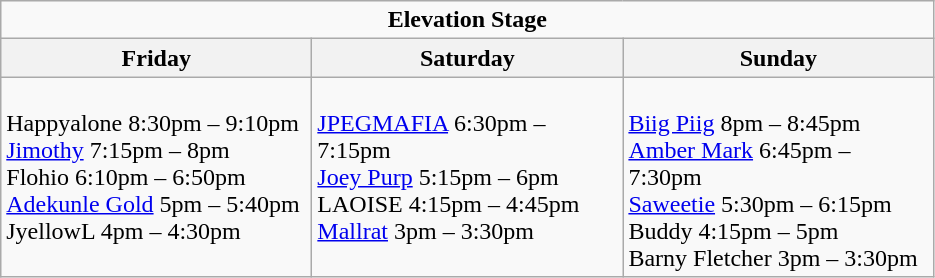<table class="wikitable">
<tr>
<td colspan="3" style="text-align:center;"><strong>Elevation Stage</strong></td>
</tr>
<tr>
<th>Friday</th>
<th>Saturday</th>
<th>Sunday</th>
</tr>
<tr>
<td style="text-align:left; vertical-align:top; width:200px;"><br>Happyalone 8:30pm – 9:10pm
<br><a href='#'>Jimothy</a> 7:15pm – 8pm
<br>Flohio 6:10pm – 6:50pm
<br><a href='#'>Adekunle Gold</a> 5pm – 5:40pm
<br>JyellowL 4pm – 4:30pm</td>
<td style="text-align:left; vertical-align:top; width:200px;"><br><a href='#'>JPEGMAFIA</a> 6:30pm – 7:15pm
<br><a href='#'>Joey Purp</a> 5:15pm – 6pm
<br>LAOISE 4:15pm – 4:45pm
<br><a href='#'>Mallrat</a> 3pm – 3:30pm</td>
<td style="text-align:left; vertical-align:top; width:200px;"><br><a href='#'>Biig Piig</a> 8pm – 8:45pm
<br><a href='#'>Amber Mark</a> 6:45pm – 7:30pm
<br><a href='#'>Saweetie</a> 5:30pm – 6:15pm
<br>Buddy 4:15pm – 5pm
<br>Barny Fletcher 3pm – 3:30pm</td>
</tr>
</table>
